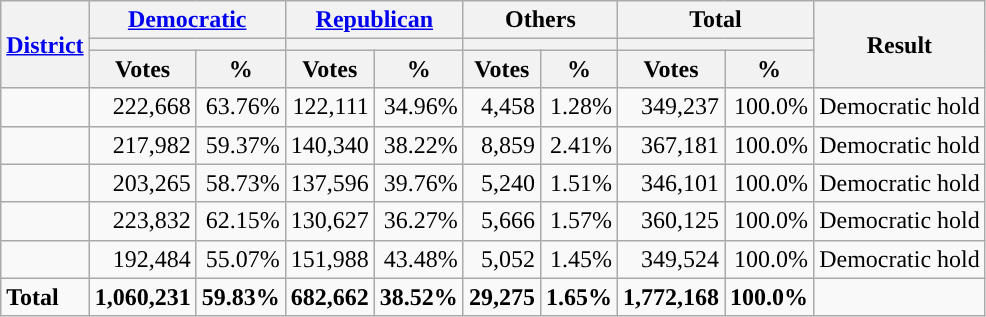<table class="wikitable plainrowheaders sortable" style="font-size:100%; text-align:right;">
<tr>
<th scope=col rowspan=3><a href='#'>District</a></th>
<th scope=col colspan=2><a href='#'>Democratic</a></th>
<th scope=col colspan=2><a href='#'>Republican</a></th>
<th scope=col colspan=2>Others</th>
<th scope=col colspan=2>Total</th>
<th scope=col rowspan=3>Result</th>
</tr>
<tr>
<th scope=col colspan=2 style="background:"></th>
<th scope=col colspan=2 style="background:"></th>
<th scope=col colspan=2></th>
<th scope=col colspan=2></th>
</tr>
<tr>
<th scope=col data-sort-type="number">Votes</th>
<th scope=col data-sort-type="number">%</th>
<th scope=col data-sort-type="number">Votes</th>
<th scope=col data-sort-type="number">%</th>
<th scope=col data-sort-type="number">Votes</th>
<th scope=col data-sort-type="number">%</th>
<th scope=col data-sort-type="number">Votes</th>
<th scope=col data-sort-type="number">%</th>
</tr>
<tr>
<td align=left></td>
<td>222,668</td>
<td>63.76%</td>
<td>122,111</td>
<td>34.96%</td>
<td>4,458</td>
<td>1.28%</td>
<td>349,237</td>
<td>100.0%</td>
<td align=left>Democratic hold</td>
</tr>
<tr>
<td align=left></td>
<td>217,982</td>
<td>59.37%</td>
<td>140,340</td>
<td>38.22%</td>
<td>8,859</td>
<td>2.41%</td>
<td>367,181</td>
<td>100.0%</td>
<td align=left>Democratic hold</td>
</tr>
<tr>
<td align=left></td>
<td>203,265</td>
<td>58.73%</td>
<td>137,596</td>
<td>39.76%</td>
<td>5,240</td>
<td>1.51%</td>
<td>346,101</td>
<td>100.0%</td>
<td align=left>Democratic hold</td>
</tr>
<tr>
<td align=left></td>
<td>223,832</td>
<td>62.15%</td>
<td>130,627</td>
<td>36.27%</td>
<td>5,666</td>
<td>1.57%</td>
<td>360,125</td>
<td>100.0%</td>
<td align=left>Democratic hold</td>
</tr>
<tr>
<td align=left></td>
<td>192,484</td>
<td>55.07%</td>
<td>151,988</td>
<td>43.48%</td>
<td>5,052</td>
<td>1.45%</td>
<td>349,524</td>
<td>100.0%</td>
<td align=left>Democratic hold</td>
</tr>
<tr class="sortbottom" style="font-weight:bold">
<td align=left>Total</td>
<td>1,060,231</td>
<td>59.83%</td>
<td>682,662</td>
<td>38.52%</td>
<td>29,275</td>
<td>1.65%</td>
<td>1,772,168</td>
<td>100.0%</td>
<td></td>
</tr>
</table>
